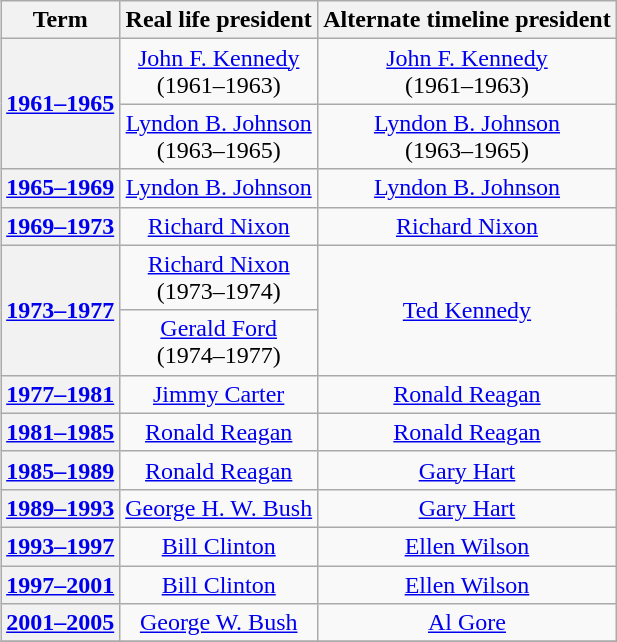<table class="wikitable sortable collapsible" style="text-align:center; float:right">
<tr>
<th scope=col class=unsortable>Term</th>
<th scope=col class=unsortable>Real life president</th>
<th scope=col class=unsortable>Alternate timeline president</th>
</tr>
<tr>
<th rowspan="2"><a href='#'>1961–1965</a></th>
<td><a href='#'>John F. Kennedy</a><br>(1961–1963)</td>
<td><a href='#'>John F. Kennedy</a><br>(1961–1963)</td>
</tr>
<tr>
<td><a href='#'>Lyndon B. Johnson</a><br>(1963–1965)</td>
<td><a href='#'>Lyndon B. Johnson</a><br>(1963–1965)</td>
</tr>
<tr>
<th><a href='#'>1965–1969</a></th>
<td><a href='#'>Lyndon B. Johnson</a></td>
<td><a href='#'>Lyndon B. Johnson</a></td>
</tr>
<tr>
<th><a href='#'>1969–1973</a></th>
<td><a href='#'>Richard Nixon</a></td>
<td><a href='#'>Richard Nixon</a></td>
</tr>
<tr>
<th rowspan="2"><a href='#'>1973–1977</a></th>
<td><a href='#'>Richard Nixon</a><br>(1973–1974)</td>
<td rowspan="2"><a href='#'>Ted Kennedy</a></td>
</tr>
<tr>
<td><a href='#'>Gerald Ford</a><br>(1974–1977)</td>
</tr>
<tr>
<th><a href='#'>1977–1981</a></th>
<td><a href='#'>Jimmy Carter</a></td>
<td><a href='#'>Ronald Reagan</a></td>
</tr>
<tr>
<th><a href='#'>1981–1985</a></th>
<td><a href='#'>Ronald Reagan</a></td>
<td><a href='#'>Ronald Reagan</a></td>
</tr>
<tr>
<th><a href='#'>1985–1989</a></th>
<td><a href='#'>Ronald Reagan</a></td>
<td><a href='#'>Gary Hart</a></td>
</tr>
<tr>
<th><a href='#'>1989–1993</a></th>
<td><a href='#'>George H. W. Bush</a></td>
<td><a href='#'>Gary Hart</a></td>
</tr>
<tr>
<th><a href='#'>1993–1997</a></th>
<td><a href='#'>Bill Clinton</a></td>
<td><a href='#'>Ellen Wilson</a></td>
</tr>
<tr>
<th><a href='#'>1997–2001</a></th>
<td><a href='#'>Bill Clinton</a></td>
<td><a href='#'>Ellen Wilson</a></td>
</tr>
<tr>
<th><a href='#'>2001–2005</a></th>
<td><a href='#'>George W. Bush</a></td>
<td><a href='#'>Al Gore</a></td>
</tr>
<tr>
</tr>
</table>
